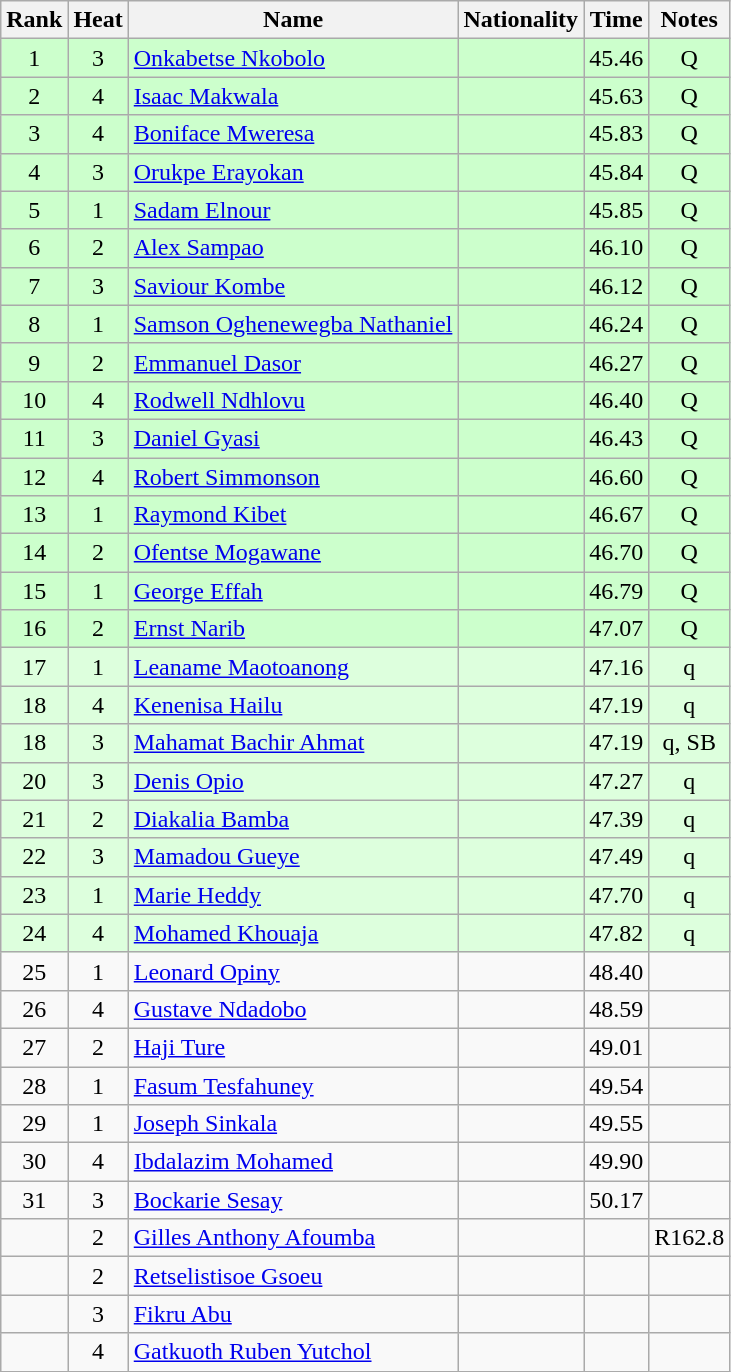<table class="wikitable sortable" style="text-align:center">
<tr>
<th>Rank</th>
<th>Heat</th>
<th>Name</th>
<th>Nationality</th>
<th>Time</th>
<th>Notes</th>
</tr>
<tr bgcolor=ccffcc>
<td>1</td>
<td>3</td>
<td align=left><a href='#'>Onkabetse Nkobolo</a></td>
<td align=left></td>
<td>45.46</td>
<td>Q</td>
</tr>
<tr bgcolor=ccffcc>
<td>2</td>
<td>4</td>
<td align=left><a href='#'>Isaac Makwala</a></td>
<td align=left></td>
<td>45.63</td>
<td>Q</td>
</tr>
<tr bgcolor=ccffcc>
<td>3</td>
<td>4</td>
<td align=left><a href='#'>Boniface Mweresa</a></td>
<td align=left></td>
<td>45.83</td>
<td>Q</td>
</tr>
<tr bgcolor=ccffcc>
<td>4</td>
<td>3</td>
<td align=left><a href='#'>Orukpe Erayokan</a></td>
<td align=left></td>
<td>45.84</td>
<td>Q</td>
</tr>
<tr bgcolor=ccffcc>
<td>5</td>
<td>1</td>
<td align=left><a href='#'>Sadam Elnour</a></td>
<td align=left></td>
<td>45.85</td>
<td>Q</td>
</tr>
<tr bgcolor=ccffcc>
<td>6</td>
<td>2</td>
<td align=left><a href='#'>Alex Sampao</a></td>
<td align=left></td>
<td>46.10</td>
<td>Q</td>
</tr>
<tr bgcolor=ccffcc>
<td>7</td>
<td>3</td>
<td align=left><a href='#'>Saviour Kombe</a></td>
<td align=left></td>
<td>46.12</td>
<td>Q</td>
</tr>
<tr bgcolor=ccffcc>
<td>8</td>
<td>1</td>
<td align=left><a href='#'>Samson Oghenewegba Nathaniel</a></td>
<td align=left></td>
<td>46.24</td>
<td>Q</td>
</tr>
<tr bgcolor=ccffcc>
<td>9</td>
<td>2</td>
<td align=left><a href='#'>Emmanuel Dasor</a></td>
<td align=left></td>
<td>46.27</td>
<td>Q</td>
</tr>
<tr bgcolor=ccffcc>
<td>10</td>
<td>4</td>
<td align=left><a href='#'>Rodwell Ndhlovu</a></td>
<td align=left></td>
<td>46.40</td>
<td>Q</td>
</tr>
<tr bgcolor=ccffcc>
<td>11</td>
<td>3</td>
<td align=left><a href='#'>Daniel Gyasi</a></td>
<td align=left></td>
<td>46.43</td>
<td>Q</td>
</tr>
<tr bgcolor=ccffcc>
<td>12</td>
<td>4</td>
<td align=left><a href='#'>Robert Simmonson</a></td>
<td align=left></td>
<td>46.60</td>
<td>Q</td>
</tr>
<tr bgcolor=ccffcc>
<td>13</td>
<td>1</td>
<td align=left><a href='#'>Raymond Kibet</a></td>
<td align=left></td>
<td>46.67</td>
<td>Q</td>
</tr>
<tr bgcolor=ccffcc>
<td>14</td>
<td>2</td>
<td align=left><a href='#'>Ofentse Mogawane</a></td>
<td align=left></td>
<td>46.70</td>
<td>Q</td>
</tr>
<tr bgcolor=ccffcc>
<td>15</td>
<td>1</td>
<td align=left><a href='#'>George Effah</a></td>
<td align=left></td>
<td>46.79</td>
<td>Q</td>
</tr>
<tr bgcolor=ccffcc>
<td>16</td>
<td>2</td>
<td align=left><a href='#'>Ernst Narib</a></td>
<td align=left></td>
<td>47.07</td>
<td>Q</td>
</tr>
<tr bgcolor=ddffdd>
<td>17</td>
<td>1</td>
<td align=left><a href='#'>Leaname Maotoanong</a></td>
<td align=left></td>
<td>47.16</td>
<td>q</td>
</tr>
<tr bgcolor=ddffdd>
<td>18</td>
<td>4</td>
<td align=left><a href='#'>Kenenisa Hailu</a></td>
<td align=left></td>
<td>47.19</td>
<td>q</td>
</tr>
<tr bgcolor=ddffdd>
<td>18</td>
<td>3</td>
<td align=left><a href='#'>Mahamat Bachir Ahmat</a></td>
<td align=left></td>
<td>47.19</td>
<td>q, SB</td>
</tr>
<tr bgcolor=ddffdd>
<td>20</td>
<td>3</td>
<td align=left><a href='#'>Denis Opio</a></td>
<td align=left></td>
<td>47.27</td>
<td>q</td>
</tr>
<tr bgcolor=ddffdd>
<td>21</td>
<td>2</td>
<td align=left><a href='#'>Diakalia Bamba</a></td>
<td align=left></td>
<td>47.39</td>
<td>q</td>
</tr>
<tr bgcolor=ddffdd>
<td>22</td>
<td>3</td>
<td align=left><a href='#'>Mamadou Gueye</a></td>
<td align=left></td>
<td>47.49</td>
<td>q</td>
</tr>
<tr bgcolor=ddffdd>
<td>23</td>
<td>1</td>
<td align=left><a href='#'>Marie Heddy</a></td>
<td align=left></td>
<td>47.70</td>
<td>q</td>
</tr>
<tr bgcolor=ddffdd>
<td>24</td>
<td>4</td>
<td align=left><a href='#'>Mohamed Khouaja</a></td>
<td align=left></td>
<td>47.82</td>
<td>q</td>
</tr>
<tr>
<td>25</td>
<td>1</td>
<td align=left><a href='#'>Leonard Opiny</a></td>
<td align=left></td>
<td>48.40</td>
<td></td>
</tr>
<tr>
<td>26</td>
<td>4</td>
<td align=left><a href='#'>Gustave Ndadobo</a></td>
<td align=left></td>
<td>48.59</td>
<td></td>
</tr>
<tr>
<td>27</td>
<td>2</td>
<td align=left><a href='#'>Haji Ture</a></td>
<td align=left></td>
<td>49.01</td>
<td></td>
</tr>
<tr>
<td>28</td>
<td>1</td>
<td align=left><a href='#'>Fasum Tesfahuney</a></td>
<td align=left></td>
<td>49.54</td>
<td></td>
</tr>
<tr>
<td>29</td>
<td>1</td>
<td align=left><a href='#'>Joseph Sinkala</a></td>
<td align=left></td>
<td>49.55</td>
<td></td>
</tr>
<tr>
<td>30</td>
<td>4</td>
<td align=left><a href='#'>Ibdalazim Mohamed</a></td>
<td align=left></td>
<td>49.90</td>
<td></td>
</tr>
<tr>
<td>31</td>
<td>3</td>
<td align=left><a href='#'>Bockarie Sesay</a></td>
<td align=left></td>
<td>50.17</td>
<td></td>
</tr>
<tr>
<td></td>
<td>2</td>
<td align=left><a href='#'>Gilles Anthony Afoumba</a></td>
<td align=left></td>
<td></td>
<td>R162.8</td>
</tr>
<tr>
<td></td>
<td>2</td>
<td align=left><a href='#'>Retselistisoe Gsoeu</a></td>
<td align=left></td>
<td></td>
<td></td>
</tr>
<tr>
<td></td>
<td>3</td>
<td align=left><a href='#'>Fikru Abu</a></td>
<td align=left></td>
<td></td>
<td></td>
</tr>
<tr>
<td></td>
<td>4</td>
<td align=left><a href='#'>Gatkuoth Ruben Yutchol</a></td>
<td align=left></td>
<td></td>
<td></td>
</tr>
</table>
